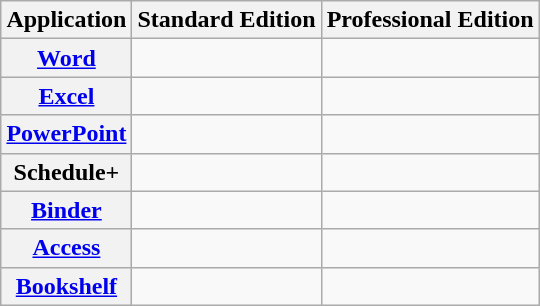<table class=wikitable style="margin:auto">
<tr>
<th>Application</th>
<th>Standard Edition</th>
<th>Professional Edition</th>
</tr>
<tr>
<th><a href='#'>Word</a></th>
<td></td>
<td></td>
</tr>
<tr>
<th><a href='#'>Excel</a></th>
<td></td>
<td></td>
</tr>
<tr>
<th><a href='#'>PowerPoint</a></th>
<td></td>
<td></td>
</tr>
<tr>
<th>Schedule+</th>
<td></td>
<td></td>
</tr>
<tr>
<th><a href='#'>Binder</a></th>
<td></td>
<td></td>
</tr>
<tr>
<th><a href='#'>Access</a></th>
<td></td>
<td></td>
</tr>
<tr>
<th><a href='#'>Bookshelf</a></th>
<td></td>
<td></td>
</tr>
</table>
